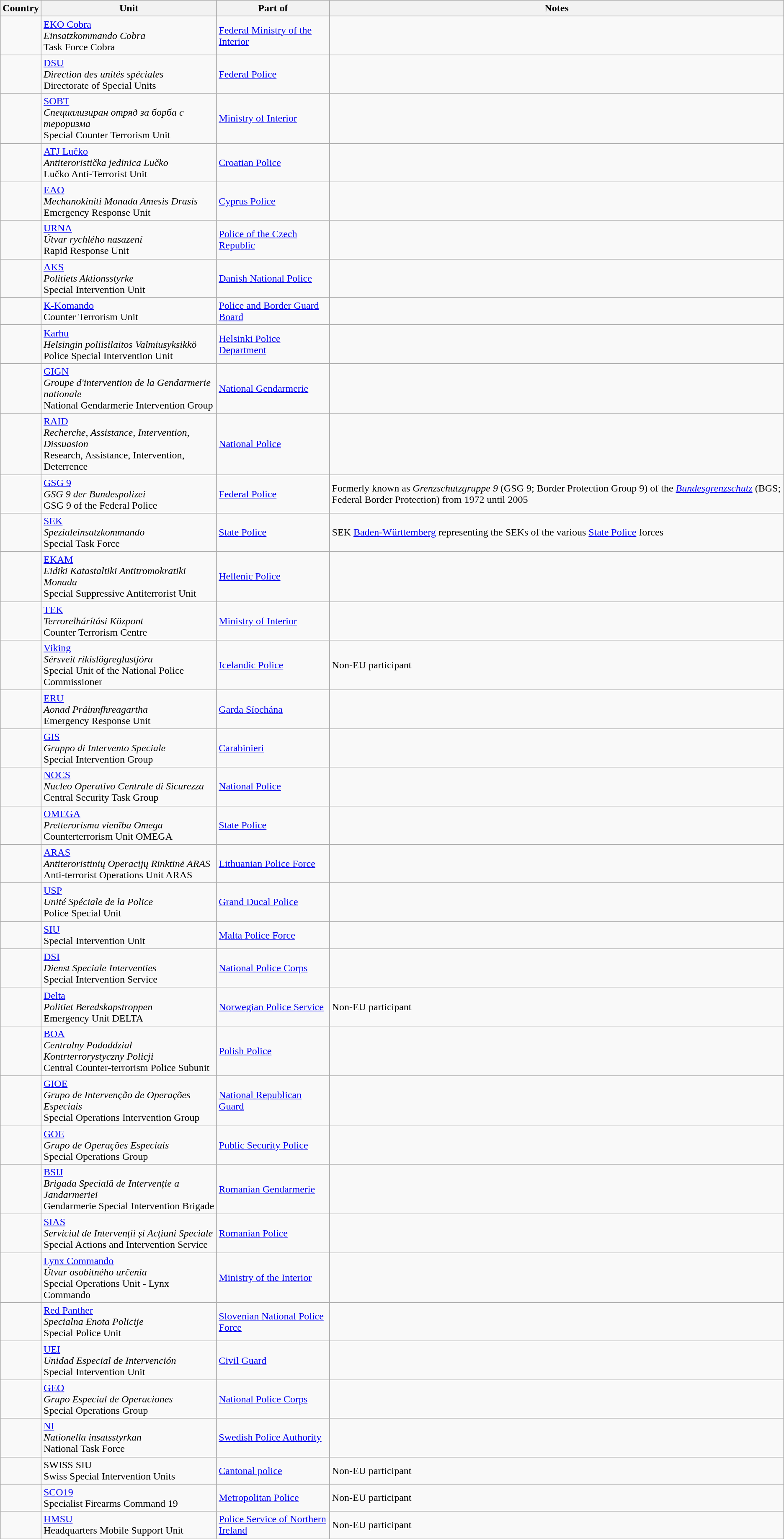<table class="wikitable sortable">
<tr>
<th>Country</th>
<th>Unit</th>
<th>Part of</th>
<th>Notes</th>
</tr>
<tr>
<td></td>
<td><a href='#'>EKO Cobra</a><br><em>Einsatzkommando Cobra</em><br>Task Force Cobra</td>
<td><a href='#'>Federal Ministry of the Interior</a></td>
<td></td>
</tr>
<tr>
<td></td>
<td><a href='#'>DSU</a><br><em>Direction des unités spéciales</em><br> Directorate of Special Units</td>
<td><a href='#'>Federal Police</a></td>
<td></td>
</tr>
<tr>
<td></td>
<td><a href='#'>SOBT</a> <br><em>Специализиран отряд за борба с тероризма</em><br> Special Counter Terrorism Unit</td>
<td><a href='#'>Ministry of Interior</a></td>
<td></td>
</tr>
<tr>
<td></td>
<td><a href='#'>ATJ Lučko</a><br><em>Antiteroristička jedinica Lučko</em><br> Lučko Anti-Terrorist Unit</td>
<td><a href='#'>Croatian Police</a></td>
<td></td>
</tr>
<tr>
<td></td>
<td><a href='#'>EAO</a> <br><em>Mechanokiniti Monada Amesis Drasis</em><br> Emergency Response Unit</td>
<td><a href='#'>Cyprus Police</a></td>
<td></td>
</tr>
<tr>
<td></td>
<td><a href='#'>URNA</a> <br><em>Útvar rychlého nasazení</em><br> Rapid Response Unit</td>
<td><a href='#'>Police of the Czech Republic</a></td>
<td></td>
</tr>
<tr>
<td></td>
<td><a href='#'>AKS</a> <br><em>Politiets Aktionsstyrke</em><br> Special Intervention Unit</td>
<td><a href='#'>Danish National Police</a></td>
<td></td>
</tr>
<tr>
<td></td>
<td><a href='#'>K-Komando</a> <br> Counter Terrorism Unit</td>
<td><a href='#'>Police and Border Guard Board</a></td>
<td></td>
</tr>
<tr>
<td></td>
<td><a href='#'>Karhu</a> <br><em> Helsingin poliisilaitos Valmiusyksikkö</em><br> Police Special Intervention Unit</td>
<td><a href='#'>Helsinki Police Department</a></td>
<td></td>
</tr>
<tr>
<td></td>
<td><a href='#'>GIGN</a> <br><em> Groupe d'intervention de la Gendarmerie nationale</em><br> National Gendarmerie Intervention Group</td>
<td><a href='#'>National Gendarmerie</a></td>
<td></td>
</tr>
<tr>
<td></td>
<td><a href='#'>RAID</a> <br><em> Recherche, Assistance, Intervention, Dissuasion</em><br> Research, Assistance, Intervention, Deterrence</td>
<td><a href='#'>National Police</a></td>
<td></td>
</tr>
<tr>
<td></td>
<td><a href='#'>GSG 9</a><br><em> GSG 9 der Bundespolizei</em><br>GSG 9 of the Federal Police</td>
<td><a href='#'>Federal Police</a></td>
<td>Formerly known as <em>Grenzschutzgruppe 9</em> (GSG 9; Border Protection Group 9) of the <em><a href='#'>Bundesgrenzschutz</a></em> (BGS; Federal Border Protection) from 1972 until 2005</td>
</tr>
<tr>
<td></td>
<td><a href='#'>SEK</a> <br><em>Spezialeinsatzkommando</em><br> Special Task Force</td>
<td><a href='#'>State Police</a></td>
<td>SEK <a href='#'>Baden-Württemberg</a> representing the SEKs of the various <a href='#'>State Police</a> forces</td>
</tr>
<tr>
<td></td>
<td><a href='#'>EKAM</a> <br><em>Eidiki Katastaltiki Antitromokratiki Monada</em><br>Special Suppressive Antiterrorist Unit</td>
<td><a href='#'>Hellenic Police</a></td>
<td></td>
</tr>
<tr>
<td></td>
<td><a href='#'>TEK</a> <br><em>Terrorelhárítási Központ</em><br>Counter Terrorism Centre</td>
<td><a href='#'>Ministry of Interior</a></td>
</tr>
<tr>
<td></td>
<td><a href='#'>Viking</a> <br><em>Sérsveit ríkislögreglustjóra</em><br>Special Unit of the National Police Commissioner</td>
<td><a href='#'>Icelandic Police</a></td>
<td>Non-EU participant</td>
</tr>
<tr>
<td></td>
<td><a href='#'>ERU</a> <br><em>Aonad Práinnfhreagartha</em><br>Emergency Response Unit</td>
<td><a href='#'>Garda Síochána</a></td>
<td></td>
</tr>
<tr>
<td></td>
<td><a href='#'>GIS</a><br><em>Gruppo di Intervento Speciale</em><br>Special Intervention Group</td>
<td><a href='#'>Carabinieri</a></td>
<td></td>
</tr>
<tr>
<td></td>
<td><a href='#'>NOCS</a><br><em>Nucleo Operativo Centrale di Sicurezza</em><br>Central Security Task Group</td>
<td><a href='#'>National Police</a></td>
<td></td>
</tr>
<tr>
<td></td>
<td><a href='#'>OMEGA</a><br><em>Pretterorisma vienība Omega</em><br> Counterterrorism Unit OMEGA</td>
<td><a href='#'>State Police</a></td>
<td></td>
</tr>
<tr>
<td></td>
<td><a href='#'>ARAS</a><br><em>Antiteroristinių Operacijų Rinktinė ARAS</em><br>Anti-terrorist Operations Unit ARAS</td>
<td><a href='#'>Lithuanian Police Force</a></td>
<td></td>
</tr>
<tr>
<td></td>
<td><a href='#'>USP</a><br><em>Unité Spéciale de la Police</em><br> Police Special Unit</td>
<td><a href='#'>Grand Ducal Police</a></td>
<td></td>
</tr>
<tr>
<td></td>
<td><a href='#'>SIU</a><br> Special Intervention Unit</td>
<td><a href='#'>Malta Police Force</a></td>
<td></td>
</tr>
<tr>
<td></td>
<td><a href='#'>DSI</a><br><em>Dienst Speciale Interventies</em><br> Special Intervention Service</td>
<td><a href='#'>National Police Corps</a></td>
<td></td>
</tr>
<tr>
<td></td>
<td><a href='#'>Delta</a><br><em>Politiet Beredskapstroppen</em><br> Emergency Unit DELTA</td>
<td><a href='#'>Norwegian Police Service</a></td>
<td>Non-EU participant</td>
</tr>
<tr>
<td></td>
<td><a href='#'>BOA</a><br><em>Centralny Pododdział Kontrterrorystyczny Policji</em><br> Central Counter-terrorism Police Subunit</td>
<td><a href='#'>Polish Police</a></td>
<td></td>
</tr>
<tr>
<td></td>
<td><a href='#'>GIOE</a><br><em>Grupo de Intervenção de Operações Especiais</em><br> Special Operations Intervention Group</td>
<td><a href='#'>National Republican Guard</a></td>
<td></td>
</tr>
<tr>
<td></td>
<td><a href='#'>GOE</a><br><em>Grupo de Operações Especiais</em><br>  Special Operations Group</td>
<td><a href='#'>Public Security Police</a></td>
<td></td>
</tr>
<tr>
<td></td>
<td><a href='#'>BSIJ</a><br><em>Brigada Specială de Intervenție a Jandarmeriei</em><br> Gendarmerie Special Intervention Brigade</td>
<td><a href='#'>Romanian Gendarmerie</a></td>
<td></td>
</tr>
<tr>
<td></td>
<td><a href='#'>SIAS</a><br><em>Serviciul de Intervenții și Acțiuni Speciale</em><br> Special Actions and Intervention Service</td>
<td><a href='#'>Romanian Police</a></td>
<td></td>
</tr>
<tr>
<td></td>
<td><a href='#'>Lynx Commando</a><br><em>Útvar osobitného určenia</em><br> Special Operations Unit - Lynx Commando</td>
<td><a href='#'>Ministry of the Interior</a></td>
<td></td>
</tr>
<tr>
<td></td>
<td><a href='#'>Red Panther</a><br><em>Specialna Enota Policije</em><br> Special Police Unit</td>
<td><a href='#'>Slovenian National Police Force</a></td>
<td></td>
</tr>
<tr>
<td></td>
<td><a href='#'>UEI</a><br><em>Unidad Especial de Intervención</em><br> Special Intervention Unit</td>
<td><a href='#'>Civil Guard</a></td>
<td></td>
</tr>
<tr>
<td></td>
<td><a href='#'>GEO</a><br><em>Grupo Especial de Operaciones</em><br> Special Operations Group</td>
<td><a href='#'>National Police Corps</a></td>
<td></td>
</tr>
<tr>
<td></td>
<td><a href='#'>NI</a><br><em>Nationella insatsstyrkan</em><br> National Task Force</td>
<td><a href='#'>Swedish Police Authority</a></td>
<td></td>
</tr>
<tr>
<td></td>
<td>SWISS SIU<br> Swiss Special Intervention Units</td>
<td><a href='#'>Cantonal police</a></td>
<td>Non-EU participant</td>
</tr>
<tr>
<td></td>
<td><a href='#'>SCO19</a><br>Specialist Firearms Command 19</td>
<td><a href='#'>Metropolitan Police</a></td>
<td>Non-EU participant</td>
</tr>
<tr>
<td></td>
<td><a href='#'>HMSU</a><br>Headquarters Mobile Support Unit</td>
<td><a href='#'>Police Service of Northern Ireland</a></td>
<td>Non-EU participant</td>
</tr>
</table>
